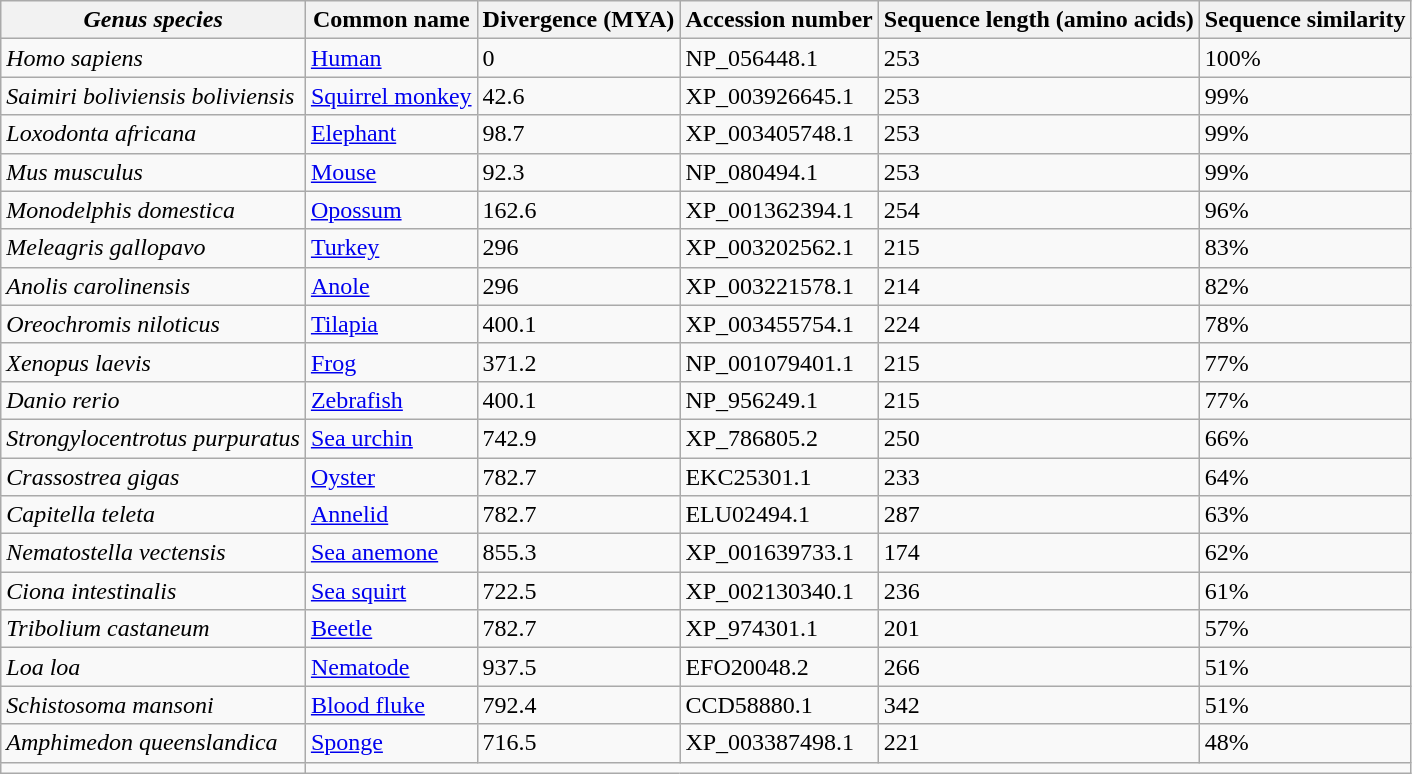<table class="wikitable">
<tr>
<th><em>Genus species</em></th>
<th>Common name</th>
<th>Divergence (MYA)</th>
<th>Accession number</th>
<th>Sequence length (amino acids)</th>
<th>Sequence similarity</th>
</tr>
<tr>
<td><em>Homo sapiens</em></td>
<td><a href='#'>Human</a></td>
<td>0</td>
<td>NP_056448.1</td>
<td>253</td>
<td>100%</td>
</tr>
<tr>
<td><em>Saimiri boliviensis boliviensis</em></td>
<td><a href='#'>Squirrel monkey</a></td>
<td>42.6</td>
<td>XP_003926645.1</td>
<td>253</td>
<td>99%</td>
</tr>
<tr>
<td><em>Loxodonta africana</em></td>
<td><a href='#'>Elephant</a></td>
<td>98.7</td>
<td>XP_003405748.1</td>
<td>253</td>
<td>99%</td>
</tr>
<tr>
<td><em>Mus musculus</em></td>
<td><a href='#'>Mouse</a></td>
<td>92.3</td>
<td>NP_080494.1</td>
<td>253</td>
<td>99%</td>
</tr>
<tr>
<td><em>Monodelphis domestica</em></td>
<td><a href='#'>Opossum</a></td>
<td>162.6</td>
<td>XP_001362394.1</td>
<td>254</td>
<td>96%</td>
</tr>
<tr>
<td><em>Meleagris gallopavo</em></td>
<td><a href='#'>Turkey</a></td>
<td>296</td>
<td>XP_003202562.1</td>
<td>215</td>
<td>83%</td>
</tr>
<tr>
<td><em>Anolis carolinensis</em></td>
<td><a href='#'>Anole</a></td>
<td>296</td>
<td>XP_003221578.1</td>
<td>214</td>
<td>82%</td>
</tr>
<tr>
<td><em>Oreochromis niloticus</em></td>
<td><a href='#'>Tilapia</a></td>
<td>400.1</td>
<td>XP_003455754.1</td>
<td>224</td>
<td>78%</td>
</tr>
<tr>
<td><em>Xenopus laevis</em></td>
<td><a href='#'>Frog</a></td>
<td>371.2</td>
<td>NP_001079401.1</td>
<td>215</td>
<td>77%</td>
</tr>
<tr>
<td><em>Danio rerio</em></td>
<td><a href='#'>Zebrafish</a></td>
<td>400.1</td>
<td>NP_956249.1</td>
<td>215</td>
<td>77%</td>
</tr>
<tr>
<td><em>Strongylocentrotus purpuratus</em></td>
<td><a href='#'>Sea urchin</a></td>
<td>742.9</td>
<td>XP_786805.2</td>
<td>250</td>
<td>66%</td>
</tr>
<tr>
<td><em>Crassostrea gigas</em></td>
<td><a href='#'>Oyster</a></td>
<td>782.7</td>
<td>EKC25301.1</td>
<td>233</td>
<td>64%</td>
</tr>
<tr>
<td><em>Capitella teleta</em></td>
<td><a href='#'>Annelid</a></td>
<td>782.7</td>
<td>ELU02494.1</td>
<td>287</td>
<td>63%</td>
</tr>
<tr>
<td><em>Nematostella vectensis</em></td>
<td><a href='#'>Sea anemone</a></td>
<td>855.3</td>
<td>XP_001639733.1</td>
<td>174</td>
<td>62%</td>
</tr>
<tr>
<td><em>Ciona intestinalis</em></td>
<td><a href='#'>Sea squirt</a></td>
<td>722.5</td>
<td>XP_002130340.1</td>
<td>236</td>
<td>61%</td>
</tr>
<tr>
<td><em>Tribolium castaneum</em></td>
<td><a href='#'>Beetle</a></td>
<td>782.7</td>
<td>XP_974301.1</td>
<td>201</td>
<td>57%</td>
</tr>
<tr>
<td><em>Loa loa</em></td>
<td><a href='#'>Nematode</a></td>
<td>937.5</td>
<td>EFO20048.2</td>
<td>266</td>
<td>51%</td>
</tr>
<tr>
<td><em>Schistosoma mansoni</em></td>
<td><a href='#'>Blood fluke</a></td>
<td>792.4</td>
<td>CCD58880.1</td>
<td>342</td>
<td>51%</td>
</tr>
<tr>
<td><em>Amphimedon queenslandica</em></td>
<td><a href='#'>Sponge</a></td>
<td>716.5</td>
<td>XP_003387498.1</td>
<td>221</td>
<td>48%</td>
</tr>
<tr>
<td></td>
</tr>
</table>
